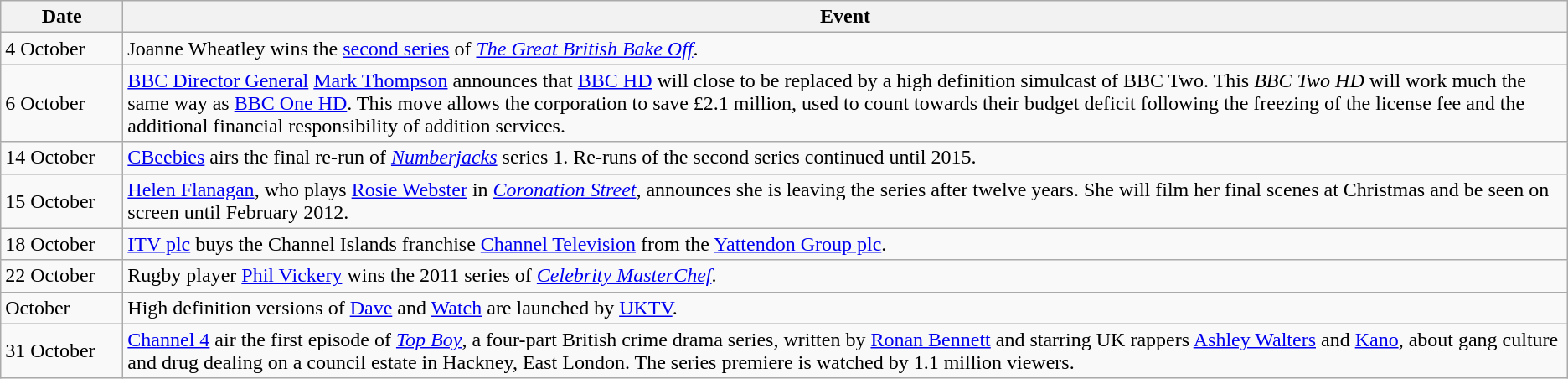<table class="wikitable">
<tr>
<th width=90>Date</th>
<th>Event</th>
</tr>
<tr>
<td>4 October</td>
<td>Joanne Wheatley wins the <a href='#'>second series</a> of <em><a href='#'>The Great British Bake Off</a></em>.</td>
</tr>
<tr>
<td>6 October</td>
<td><a href='#'>BBC Director General</a> <a href='#'>Mark Thompson</a> announces that <a href='#'>BBC HD</a> will close to be replaced by a high definition simulcast of BBC Two. This <em>BBC Two HD</em> will work much the same way as <a href='#'>BBC One HD</a>. This move allows the corporation to save £2.1 million, used to count towards their budget deficit following the freezing of the license fee and the additional financial responsibility of addition services.</td>
</tr>
<tr>
<td>14 October</td>
<td><a href='#'>CBeebies</a> airs the final re-run of <em><a href='#'>Numberjacks</a></em> series 1. Re-runs of the second series continued until 2015.</td>
</tr>
<tr>
<td>15 October</td>
<td><a href='#'>Helen Flanagan</a>, who plays <a href='#'>Rosie Webster</a> in <em><a href='#'>Coronation Street</a></em>, announces she is leaving the series after twelve years. She will film her final scenes at Christmas and be seen on screen until February 2012.</td>
</tr>
<tr>
<td>18 October</td>
<td><a href='#'>ITV plc</a> buys the Channel Islands franchise <a href='#'>Channel Television</a> from the <a href='#'>Yattendon Group plc</a>.</td>
</tr>
<tr>
<td>22 October</td>
<td>Rugby player <a href='#'>Phil Vickery</a> wins the 2011 series of <em><a href='#'>Celebrity MasterChef</a></em>.</td>
</tr>
<tr>
<td>October</td>
<td>High definition versions of <a href='#'>Dave</a> and <a href='#'>Watch</a> are launched by <a href='#'>UKTV</a>.</td>
</tr>
<tr>
<td>31 October</td>
<td><a href='#'>Channel 4</a> air the first episode of <em><a href='#'>Top Boy</a></em>, a four-part British crime drama series, written by <a href='#'>Ronan Bennett</a> and starring UK rappers <a href='#'>Ashley Walters</a> and <a href='#'>Kano</a>, about gang culture and drug dealing on a council estate in Hackney, East London. The series premiere is watched by 1.1 million viewers.</td>
</tr>
</table>
